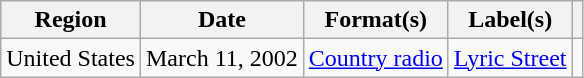<table class="wikitable">
<tr>
<th>Region</th>
<th>Date</th>
<th>Format(s)</th>
<th>Label(s)</th>
<th></th>
</tr>
<tr>
<td>United States</td>
<td>March 11, 2002</td>
<td><a href='#'>Country radio</a></td>
<td><a href='#'>Lyric Street</a></td>
<td></td>
</tr>
</table>
